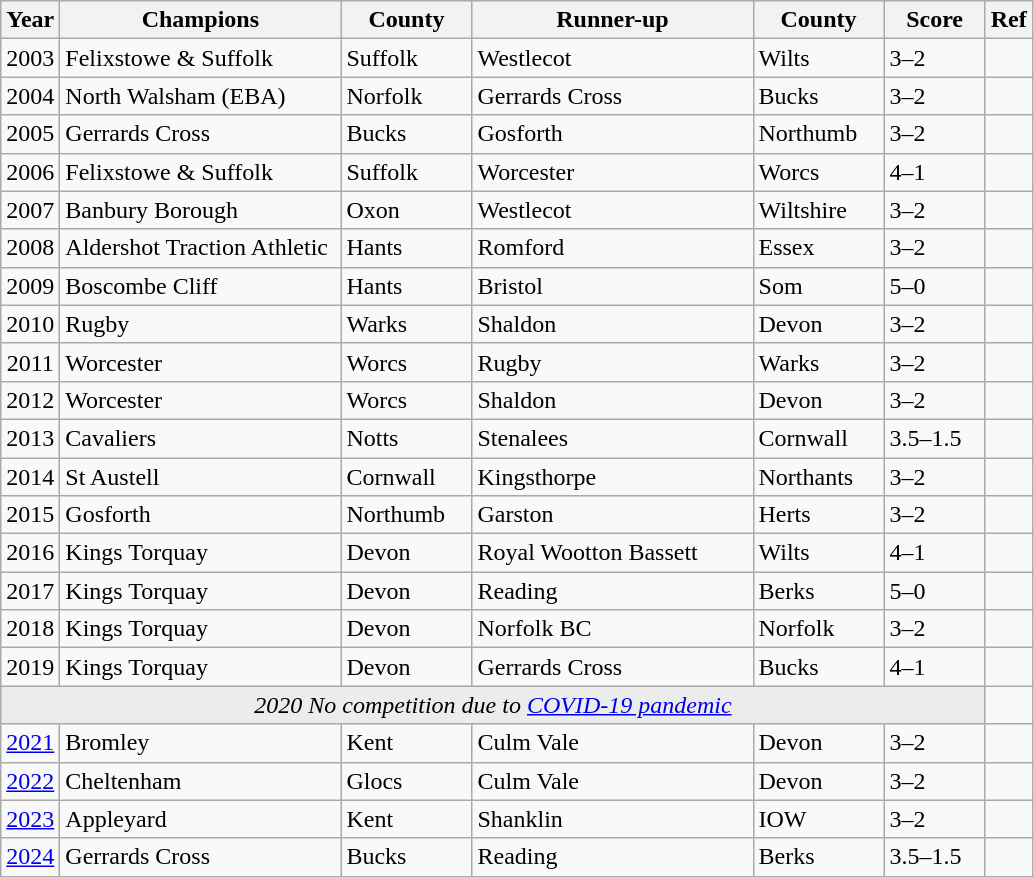<table class="wikitable">
<tr>
<th width="30">Year</th>
<th width="180">Champions</th>
<th width="80">County</th>
<th width="180">Runner-up</th>
<th width="80">County</th>
<th width="60">Score</th>
<th width="20">Ref</th>
</tr>
<tr>
<td align=center>2003</td>
<td>Felixstowe & Suffolk</td>
<td>Suffolk</td>
<td>Westlecot</td>
<td>Wilts</td>
<td>3–2</td>
<td></td>
</tr>
<tr>
<td align=center>2004</td>
<td>North Walsham (EBA)</td>
<td>Norfolk</td>
<td>Gerrards Cross</td>
<td>Bucks</td>
<td>3–2</td>
<td></td>
</tr>
<tr>
<td align=center>2005</td>
<td>Gerrards Cross</td>
<td>Bucks</td>
<td>Gosforth</td>
<td>Northumb</td>
<td>3–2</td>
<td></td>
</tr>
<tr>
<td align=center>2006</td>
<td>Felixstowe & Suffolk</td>
<td>Suffolk</td>
<td>Worcester</td>
<td>Worcs</td>
<td>4–1</td>
<td></td>
</tr>
<tr>
<td align=center>2007</td>
<td>Banbury Borough</td>
<td>Oxon</td>
<td>Westlecot</td>
<td>Wiltshire</td>
<td>3–2</td>
<td></td>
</tr>
<tr>
<td align=center>2008</td>
<td>Aldershot Traction Athletic</td>
<td>Hants</td>
<td>Romford</td>
<td>Essex</td>
<td>3–2</td>
<td></td>
</tr>
<tr>
<td align=center>2009</td>
<td>Boscombe Cliff</td>
<td>Hants</td>
<td>Bristol</td>
<td>Som</td>
<td>5–0</td>
<td></td>
</tr>
<tr>
<td align=center>2010</td>
<td>Rugby</td>
<td>Warks</td>
<td>Shaldon</td>
<td>Devon</td>
<td>3–2</td>
<td></td>
</tr>
<tr>
<td align=center>2011</td>
<td>Worcester</td>
<td>Worcs</td>
<td>Rugby</td>
<td>Warks</td>
<td>3–2</td>
<td></td>
</tr>
<tr>
<td align=center>2012</td>
<td>Worcester</td>
<td>Worcs</td>
<td>Shaldon</td>
<td>Devon</td>
<td>3–2</td>
<td></td>
</tr>
<tr>
<td align=center>2013</td>
<td>Cavaliers</td>
<td>Notts</td>
<td>Stenalees</td>
<td>Cornwall</td>
<td>3.5–1.5</td>
<td></td>
</tr>
<tr>
<td align=center>2014</td>
<td>St Austell</td>
<td>Cornwall</td>
<td>Kingsthorpe</td>
<td>Northants</td>
<td>3–2</td>
<td></td>
</tr>
<tr>
<td align=center>2015</td>
<td>Gosforth</td>
<td>Northumb</td>
<td>Garston</td>
<td>Herts</td>
<td>3–2</td>
<td></td>
</tr>
<tr>
<td align=center>2016</td>
<td>Kings Torquay</td>
<td>Devon</td>
<td>Royal Wootton Bassett</td>
<td>Wilts</td>
<td>4–1</td>
<td></td>
</tr>
<tr>
<td align=center>2017</td>
<td>Kings Torquay</td>
<td>Devon</td>
<td>Reading</td>
<td>Berks</td>
<td>5–0</td>
<td></td>
</tr>
<tr>
<td align=center>2018</td>
<td>Kings Torquay</td>
<td>Devon</td>
<td>Norfolk BC</td>
<td>Norfolk</td>
<td>3–2</td>
<td></td>
</tr>
<tr>
<td align=center>2019</td>
<td>Kings Torquay</td>
<td>Devon</td>
<td>Gerrards Cross</td>
<td>Bucks</td>
<td>4–1</td>
<td></td>
</tr>
<tr align=center>
<td colspan=6 bgcolor="ececec"><em>2020 No competition due to <a href='#'>COVID-19 pandemic</a></em></td>
<td align=left></td>
</tr>
<tr>
<td align=center><a href='#'>2021</a></td>
<td>Bromley</td>
<td>Kent</td>
<td>Culm Vale</td>
<td>Devon</td>
<td>3–2</td>
<td></td>
</tr>
<tr>
<td align=center><a href='#'>2022</a></td>
<td>Cheltenham</td>
<td>Glocs</td>
<td>Culm Vale</td>
<td>Devon</td>
<td>3–2</td>
<td></td>
</tr>
<tr>
<td align=center><a href='#'>2023</a></td>
<td>Appleyard</td>
<td>Kent</td>
<td>Shanklin</td>
<td>IOW</td>
<td>3–2</td>
<td></td>
</tr>
<tr>
<td align=center><a href='#'>2024</a></td>
<td>Gerrards Cross</td>
<td>Bucks</td>
<td>Reading</td>
<td>Berks</td>
<td>3.5–1.5</td>
<td></td>
</tr>
</table>
